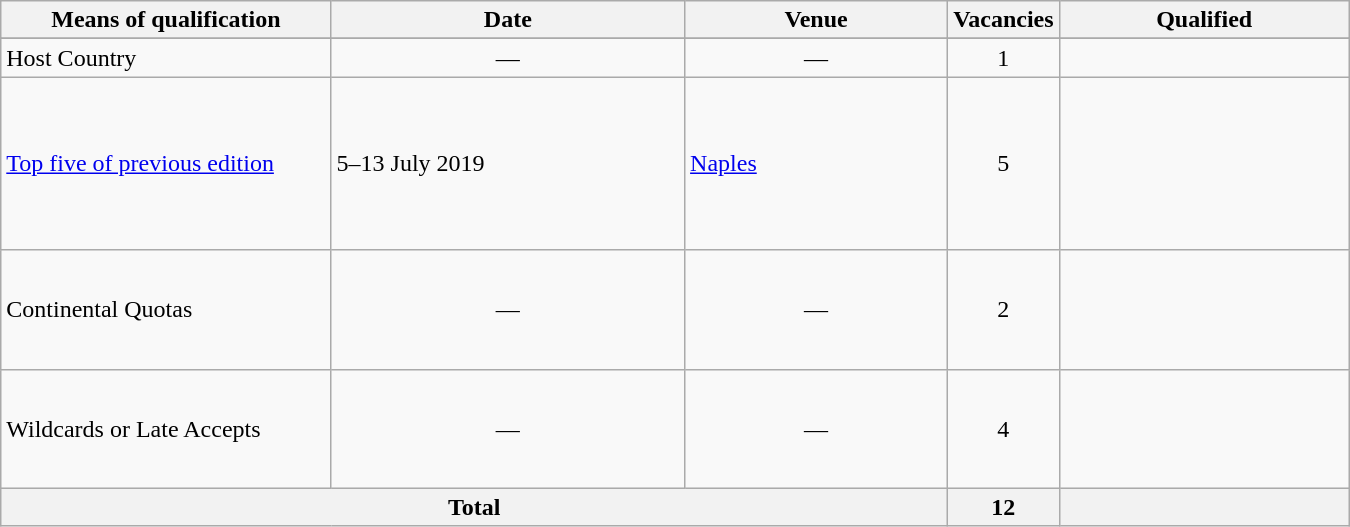<table class="wikitable" width=900>
<tr>
<th width=25%>Means of qualification</th>
<th width=27%>Date</th>
<th width=20%>Venue</th>
<th width=6%>Vacancies</th>
<th width=22%>Qualified</th>
</tr>
<tr>
</tr>
<tr>
<td>Host Country</td>
<td style="text-align:center;">—</td>
<td style="text-align:center;">—</td>
<td style="text-align:center;">1</td>
<td></td>
</tr>
<tr>
<td><a href='#'>Top five of previous edition</a></td>
<td>5–13 July 2019</td>
<td> <a href='#'>Naples</a></td>
<td style="text-align:center;">5</td>
<td><s></s><br><br><br><s></s><br><br>  <br></td>
</tr>
<tr>
<td>Continental Quotas</td>
<td style="text-align:center;">—</td>
<td style="text-align:center;">—</td>
<td style="text-align:center;">2</td>
<td><s></s><br><s></s><br><br><s></s><br><s></s></td>
</tr>
<tr>
<td>Wildcards or Late Accepts</td>
<td style="text-align:center;">—</td>
<td style="text-align:center;">—</td>
<td style="text-align:center;">4</td>
<td><br> <br><br> <br></td>
</tr>
<tr>
<th colspan="3">Total</th>
<th>12</th>
<th></th>
</tr>
</table>
